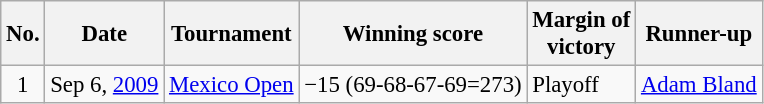<table class="wikitable" style="font-size:95%;">
<tr>
<th>No.</th>
<th>Date</th>
<th>Tournament</th>
<th>Winning score</th>
<th>Margin of<br>victory</th>
<th>Runner-up</th>
</tr>
<tr>
<td align=center>1</td>
<td align=right>Sep 6, <a href='#'>2009</a></td>
<td><a href='#'>Mexico Open</a></td>
<td>−15 (69-68-67-69=273)</td>
<td>Playoff</td>
<td> <a href='#'>Adam Bland</a></td>
</tr>
</table>
